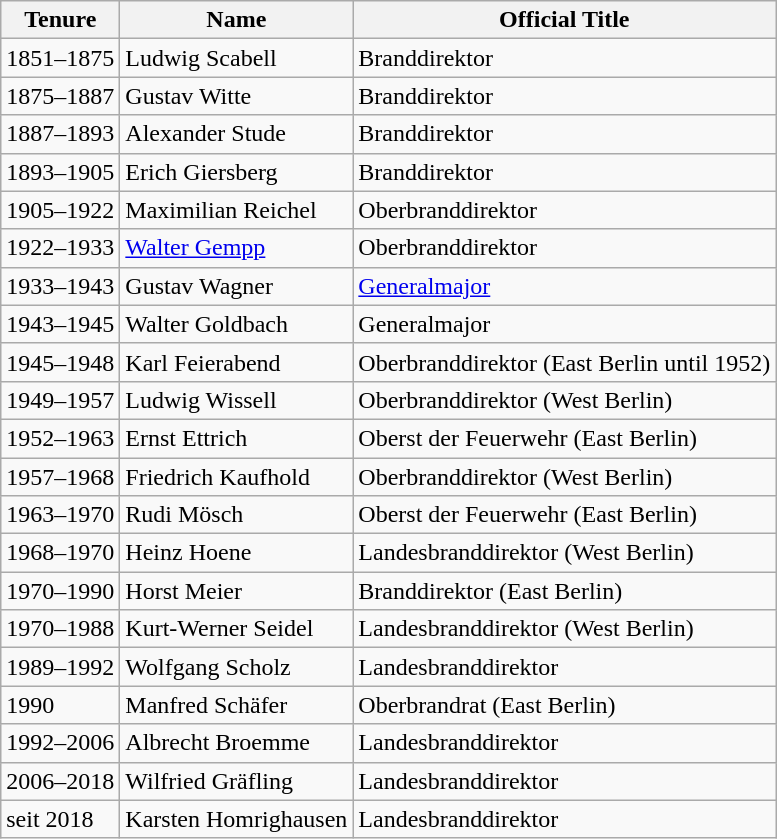<table class="wikitable">
<tr>
<th>Tenure</th>
<th>Name</th>
<th>Official Title</th>
</tr>
<tr>
<td>1851–1875</td>
<td>Ludwig Scabell</td>
<td>Branddirektor</td>
</tr>
<tr>
<td>1875–1887</td>
<td>Gustav Witte</td>
<td>Branddirektor</td>
</tr>
<tr>
<td>1887–1893</td>
<td>Alexander Stude</td>
<td>Branddirektor</td>
</tr>
<tr>
<td>1893–1905</td>
<td>Erich Giersberg</td>
<td>Branddirektor</td>
</tr>
<tr>
<td>1905–1922</td>
<td>Maximilian Reichel</td>
<td>Oberbranddirektor</td>
</tr>
<tr>
<td>1922–1933</td>
<td><a href='#'>Walter Gempp</a></td>
<td>Oberbranddirektor</td>
</tr>
<tr>
<td>1933–1943</td>
<td>Gustav Wagner</td>
<td><a href='#'>Generalmajor</a></td>
</tr>
<tr>
<td>1943–1945</td>
<td>Walter Goldbach</td>
<td>Generalmajor</td>
</tr>
<tr>
<td>1945–1948</td>
<td>Karl Feierabend</td>
<td>Oberbranddirektor (East Berlin until 1952)</td>
</tr>
<tr>
<td>1949–1957</td>
<td>Ludwig Wissell</td>
<td>Oberbranddirektor (West Berlin)</td>
</tr>
<tr>
<td>1952–1963</td>
<td>Ernst Ettrich</td>
<td>Oberst der Feuerwehr (East Berlin)</td>
</tr>
<tr>
<td>1957–1968</td>
<td>Friedrich Kaufhold</td>
<td>Oberbranddirektor (West Berlin)</td>
</tr>
<tr>
<td>1963–1970</td>
<td>Rudi Mösch</td>
<td>Oberst der Feuerwehr (East Berlin)</td>
</tr>
<tr>
<td>1968–1970</td>
<td>Heinz Hoene</td>
<td>Landesbranddirektor (West Berlin)</td>
</tr>
<tr>
<td>1970–1990</td>
<td>Horst Meier</td>
<td>Branddirektor (East Berlin)</td>
</tr>
<tr>
<td>1970–1988</td>
<td>Kurt-Werner Seidel</td>
<td>Landesbranddirektor (West Berlin)</td>
</tr>
<tr>
<td>1989–1992</td>
<td>Wolfgang Scholz</td>
<td>Landesbranddirektor</td>
</tr>
<tr>
<td>1990</td>
<td>Manfred Schäfer</td>
<td>Oberbrandrat (East Berlin)</td>
</tr>
<tr>
<td>1992–2006</td>
<td>Albrecht Broemme</td>
<td>Landesbranddirektor</td>
</tr>
<tr>
<td>2006–2018</td>
<td>Wilfried Gräfling</td>
<td>Landesbranddirektor</td>
</tr>
<tr>
<td>seit 2018</td>
<td>Karsten Homrighausen</td>
<td>Landesbranddirektor</td>
</tr>
</table>
